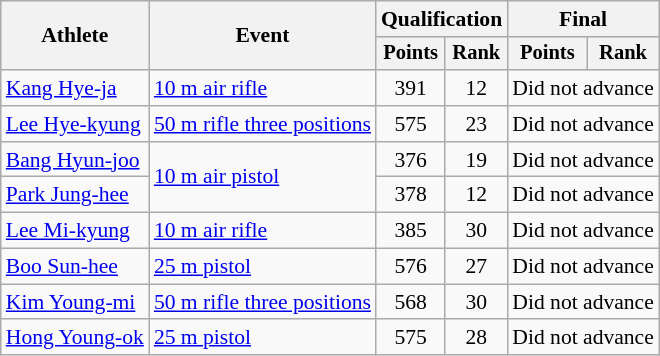<table class="wikitable" style="font-size:90%">
<tr>
<th rowspan="2">Athlete</th>
<th rowspan="2">Event</th>
<th colspan=2>Qualification</th>
<th colspan=2>Final</th>
</tr>
<tr style="font-size:95%">
<th>Points</th>
<th>Rank</th>
<th>Points</th>
<th>Rank</th>
</tr>
<tr align=center>
<td align=left><a href='#'>Kang Hye-ja</a></td>
<td align=left><a href='#'>10 m air rifle</a></td>
<td>391</td>
<td>12</td>
<td colspan=2>Did not advance</td>
</tr>
<tr align=center>
<td align=left><a href='#'>Lee Hye-kyung</a></td>
<td align=left><a href='#'>50 m rifle three positions</a></td>
<td>575</td>
<td>23</td>
<td colspan=2>Did not advance</td>
</tr>
<tr align=center>
<td align=left><a href='#'>Bang Hyun-joo</a></td>
<td align=left rowspan=2><a href='#'>10 m air pistol</a></td>
<td>376</td>
<td>19</td>
<td colspan=2>Did not advance</td>
</tr>
<tr align=center>
<td align=left><a href='#'>Park Jung-hee</a></td>
<td>378</td>
<td>12</td>
<td colspan=2>Did not advance</td>
</tr>
<tr align=center>
<td align=left><a href='#'>Lee Mi-kyung</a></td>
<td align=left><a href='#'>10 m air rifle</a></td>
<td>385</td>
<td>30</td>
<td colspan=2>Did not advance</td>
</tr>
<tr align=center>
<td align=left><a href='#'>Boo Sun-hee</a></td>
<td align=left><a href='#'>25 m pistol</a></td>
<td>576</td>
<td>27</td>
<td colspan=2>Did not advance</td>
</tr>
<tr align=center>
<td align=left><a href='#'>Kim Young-mi</a></td>
<td align=left><a href='#'>50 m rifle three positions</a></td>
<td>568</td>
<td>30</td>
<td colspan=2>Did not advance</td>
</tr>
<tr align=center>
<td align=left><a href='#'>Hong Young-ok</a></td>
<td align=left><a href='#'>25 m pistol</a></td>
<td>575</td>
<td>28</td>
<td colspan=2>Did not advance</td>
</tr>
</table>
